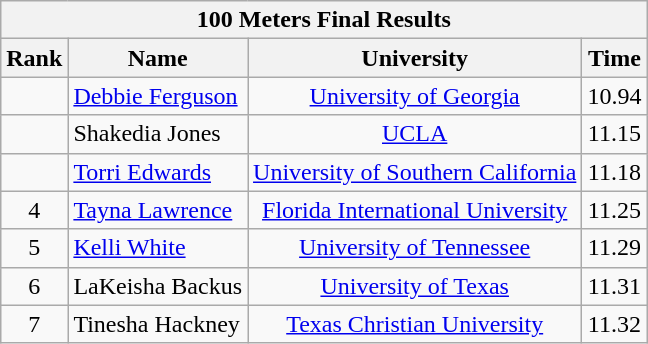<table class="wikitable sortable" style="text-align:center">
<tr>
<th colspan="4">100 Meters Final Results</th>
</tr>
<tr>
<th>Rank</th>
<th>Name</th>
<th>University</th>
<th>Time</th>
</tr>
<tr>
<td></td>
<td align=left><a href='#'>Debbie Ferguson</a></td>
<td><a href='#'>University of Georgia</a></td>
<td>10.94</td>
</tr>
<tr>
<td></td>
<td align=left>Shakedia Jones</td>
<td><a href='#'>UCLA</a></td>
<td>11.15</td>
</tr>
<tr>
<td></td>
<td align=left><a href='#'>Torri Edwards</a></td>
<td><a href='#'>University of Southern California</a></td>
<td>11.18</td>
</tr>
<tr>
<td>4</td>
<td align=left><a href='#'>Tayna Lawrence</a></td>
<td><a href='#'>Florida International University</a></td>
<td>11.25</td>
</tr>
<tr>
<td>5</td>
<td align=left><a href='#'>Kelli White</a></td>
<td><a href='#'>University of Tennessee</a></td>
<td>11.29</td>
</tr>
<tr>
<td>6</td>
<td align=left>LaKeisha Backus</td>
<td><a href='#'>University of Texas</a></td>
<td>11.31</td>
</tr>
<tr>
<td>7</td>
<td align=left>Tinesha Hackney</td>
<td><a href='#'>Texas Christian University</a></td>
<td>11.32</td>
</tr>
</table>
